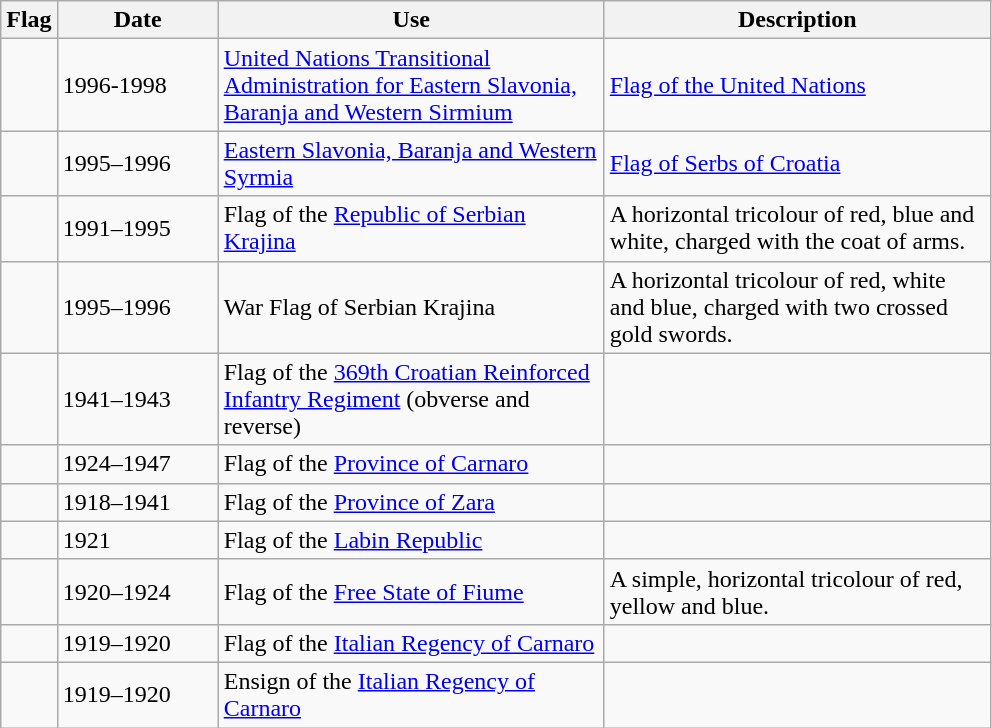<table class="wikitable">
<tr>
<th>Flag</th>
<th style="width:100px;">Date</th>
<th style="width:250px;">Use</th>
<th style="width:250px;">Description</th>
</tr>
<tr>
<td></td>
<td>1996-1998</td>
<td><a href='#'>United Nations Transitional Administration for Eastern Slavonia, Baranja and Western Sirmium</a></td>
<td><a href='#'>Flag of the United Nations</a></td>
</tr>
<tr>
<td></td>
<td>1995–1996</td>
<td><a href='#'>Eastern Slavonia, Baranja and Western Syrmia</a></td>
<td><a href='#'>Flag of Serbs of Croatia</a></td>
</tr>
<tr>
<td></td>
<td>1991–1995</td>
<td>Flag of the <a href='#'>Republic of Serbian Krajina</a></td>
<td>A horizontal tricolour of red, blue and white, charged with the coat of arms.</td>
</tr>
<tr>
<td></td>
<td>1995–1996</td>
<td>War Flag of Serbian Krajina</td>
<td>A horizontal tricolour of red, white and blue, charged with two crossed gold swords.</td>
</tr>
<tr>
<td><br></td>
<td>1941–1943</td>
<td>Flag of the <a href='#'>369th Croatian Reinforced Infantry Regiment</a> (obverse and reverse)</td>
<td></td>
</tr>
<tr>
<td></td>
<td>1924–1947</td>
<td>Flag of the <a href='#'>Province of Carnaro</a></td>
<td></td>
</tr>
<tr>
<td></td>
<td>1918–1941</td>
<td>Flag of the <a href='#'>Province of Zara</a></td>
<td></td>
</tr>
<tr>
<td></td>
<td>1921</td>
<td>Flag of the <a href='#'>Labin Republic</a></td>
<td></td>
</tr>
<tr>
<td></td>
<td>1920–1924</td>
<td>Flag of the <a href='#'>Free State of Fiume</a></td>
<td>A simple, horizontal tricolour of red, yellow and blue.</td>
</tr>
<tr>
<td></td>
<td>1919–1920</td>
<td>Flag of the <a href='#'>Italian Regency of Carnaro</a></td>
<td></td>
</tr>
<tr>
<td></td>
<td>1919–1920</td>
<td>Ensign of the <a href='#'>Italian Regency of Carnaro</a></td>
<td></td>
</tr>
</table>
